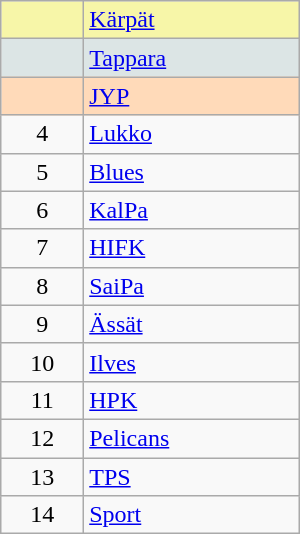<table class="wikitable" style="width:200px;">
<tr style="background:#F7F6A8;">
<td align=center></td>
<td><a href='#'>Kärpät</a></td>
</tr>
<tr style="background:#DCE5E5;">
<td align=center></td>
<td><a href='#'>Tappara</a></td>
</tr>
<tr style="background:#FFDAB9;">
<td align=center></td>
<td><a href='#'>JYP</a></td>
</tr>
<tr>
<td align=center>4</td>
<td><a href='#'>Lukko</a></td>
</tr>
<tr>
<td align=center>5</td>
<td><a href='#'>Blues</a></td>
</tr>
<tr>
<td align=center>6</td>
<td><a href='#'>KalPa</a></td>
</tr>
<tr>
<td align=center>7</td>
<td><a href='#'>HIFK</a></td>
</tr>
<tr>
<td align=center>8</td>
<td><a href='#'>SaiPa</a></td>
</tr>
<tr>
<td align=center>9</td>
<td><a href='#'>Ässät</a></td>
</tr>
<tr>
<td align=center>10</td>
<td><a href='#'>Ilves</a></td>
</tr>
<tr>
<td align=center>11</td>
<td><a href='#'>HPK</a></td>
</tr>
<tr>
<td align=center>12</td>
<td><a href='#'>Pelicans</a></td>
</tr>
<tr>
<td align=center>13</td>
<td><a href='#'>TPS</a></td>
</tr>
<tr>
<td align=center>14</td>
<td><a href='#'>Sport</a></td>
</tr>
</table>
